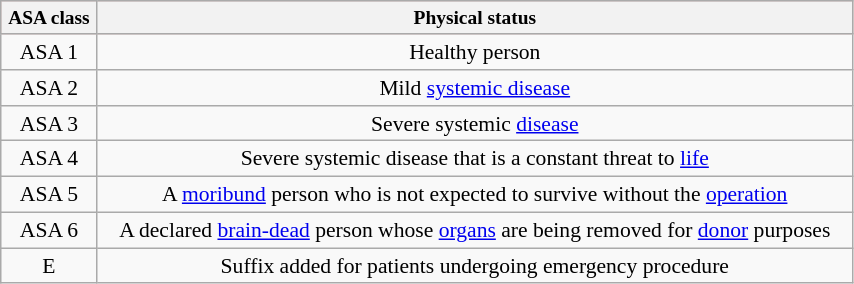<table class="wikitable floatright" style="text-align:center;font-size:90%;width:45%;margin-left:1em">
<tr style="background: #E5AFAA;text-align:center;font-size:90%;">
<th abbr="Class">ASA class</th>
<th abbr="Description">Physical status</th>
</tr>
<tr>
<td>ASA 1</td>
<td>Healthy person</td>
</tr>
<tr>
<td>ASA 2</td>
<td>Mild <a href='#'>systemic disease</a></td>
</tr>
<tr>
<td>ASA 3</td>
<td>Severe systemic <a href='#'>disease</a></td>
</tr>
<tr>
<td>ASA 4</td>
<td>Severe systemic disease that is a constant threat to <a href='#'>life</a></td>
</tr>
<tr>
<td>ASA 5</td>
<td>A <a href='#'>moribund</a> person who is not expected to survive without the <a href='#'>operation</a></td>
</tr>
<tr>
<td>ASA 6</td>
<td>A declared <a href='#'>brain-dead</a> person whose <a href='#'>organs</a> are being removed for <a href='#'>donor</a> purposes</td>
</tr>
<tr>
<td>E</td>
<td>Suffix added for patients undergoing emergency procedure</td>
</tr>
</table>
